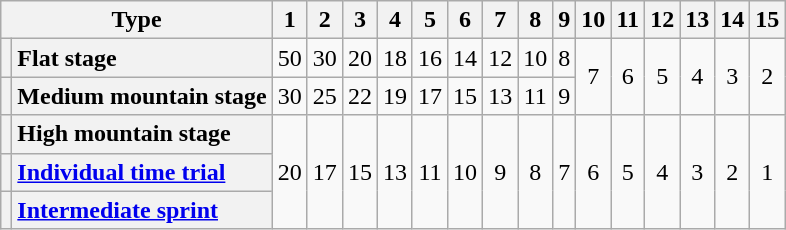<table class="wikitable plainrowheaders floatright" style="text-align: center;">
<tr>
<th scope="col" colspan="2">Type</th>
<th scope="col">1</th>
<th scope="col">2</th>
<th scope="col">3</th>
<th scope="col">4</th>
<th scope="col">5</th>
<th scope="col">6</th>
<th scope="col">7</th>
<th scope="col">8</th>
<th scope="col">9</th>
<th scope="col">10</th>
<th scope="col">11</th>
<th scope="col">12</th>
<th scope="col">13</th>
<th scope="col">14</th>
<th scope="col">15</th>
</tr>
<tr>
<th scope="row"></th>
<th scope="row" style="text-align:left;">Flat stage</th>
<td>50</td>
<td>30</td>
<td>20</td>
<td>18</td>
<td>16</td>
<td>14</td>
<td>12</td>
<td>10</td>
<td>8</td>
<td rowspan="2">7</td>
<td rowspan="2">6</td>
<td rowspan="2">5</td>
<td rowspan="2">4</td>
<td rowspan="2">3</td>
<td rowspan="2">2</td>
</tr>
<tr>
<th scope="row"></th>
<th scope="row" style="text-align:left;">Medium mountain stage</th>
<td>30</td>
<td>25</td>
<td>22</td>
<td>19</td>
<td>17</td>
<td>15</td>
<td>13</td>
<td>11</td>
<td>9</td>
</tr>
<tr>
<th scope="row"></th>
<th scope="row" style="text-align:left;">High mountain stage</th>
<td rowspan="3">20</td>
<td rowspan="3">17</td>
<td rowspan="3">15</td>
<td rowspan="3">13</td>
<td rowspan="3">11</td>
<td rowspan="3">10</td>
<td rowspan="3">9</td>
<td rowspan="3">8</td>
<td rowspan="3">7</td>
<td rowspan="3">6</td>
<td rowspan="3">5</td>
<td rowspan="3">4</td>
<td rowspan="3">3</td>
<td rowspan="3">2</td>
<td rowspan="3">1</td>
</tr>
<tr>
<th scope="row"></th>
<th scope="row" style="text-align:left;"><a href='#'>Individual time trial</a></th>
</tr>
<tr>
<th scope="row"></th>
<th scope="row" style="text-align:left;"><a href='#'>Intermediate sprint</a></th>
</tr>
</table>
